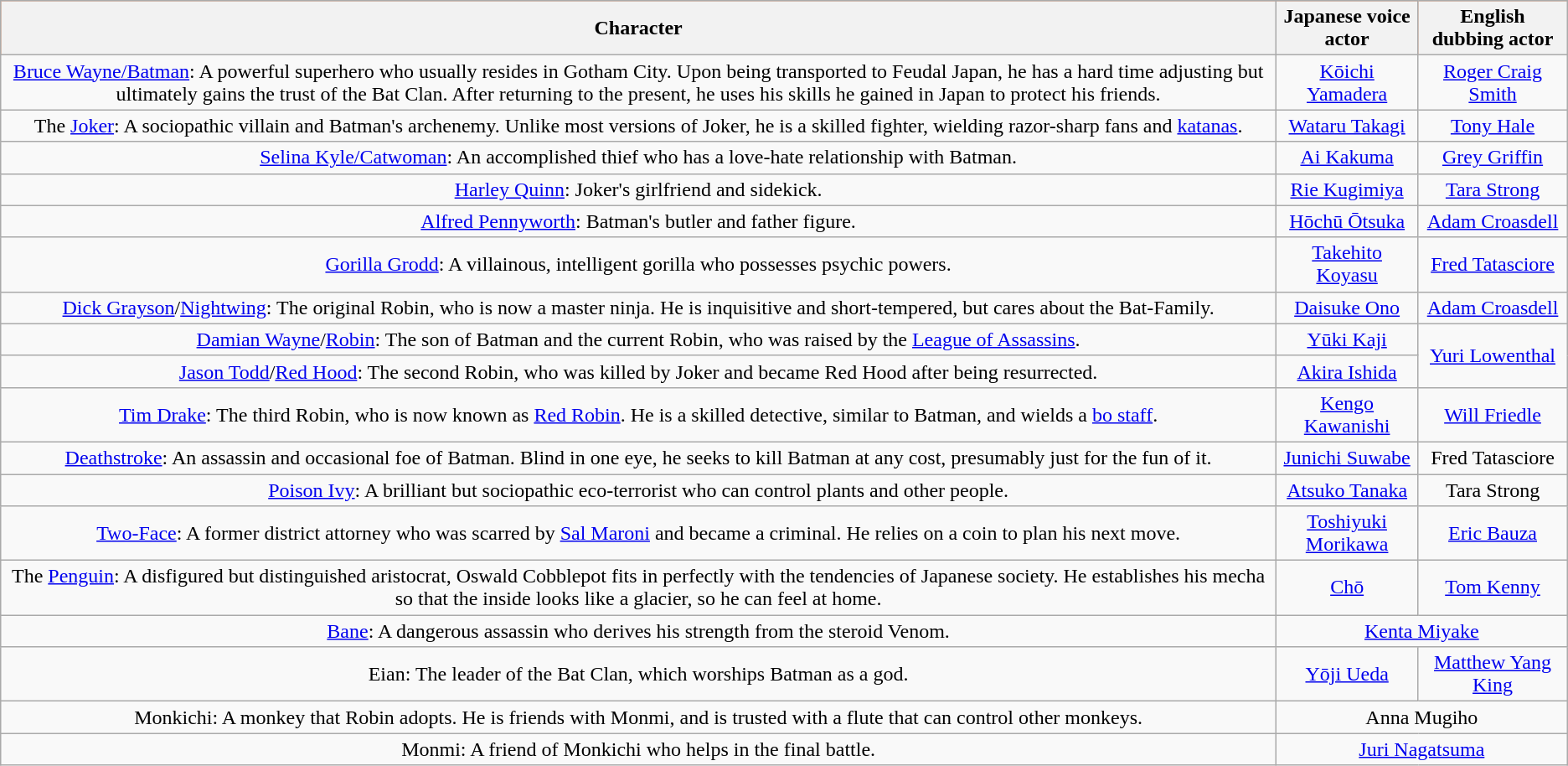<table style="text-align:center;" class="wikitable">
<tr style="background-color: rgb(255,85,0);">
<th>Character</th>
<th>Japanese voice actor</th>
<th>English dubbing actor</th>
</tr>
<tr>
<td><a href='#'>Bruce Wayne/Batman</a>: A powerful superhero who usually resides in Gotham City. Upon being transported to Feudal Japan, he has a hard time adjusting but ultimately gains the trust of the Bat Clan. After returning to the present, he uses his skills he gained in Japan to protect his friends.</td>
<td><a href='#'>Kōichi Yamadera</a></td>
<td><a href='#'>Roger Craig Smith</a></td>
</tr>
<tr>
<td>The <a href='#'>Joker</a>: A sociopathic villain and Batman's archenemy. Unlike most versions of Joker, he is a skilled fighter, wielding razor-sharp fans and <a href='#'>katanas</a>.</td>
<td><a href='#'>Wataru Takagi</a></td>
<td><a href='#'>Tony Hale</a></td>
</tr>
<tr>
<td><a href='#'>Selina Kyle/Catwoman</a>: An accomplished thief who has a love-hate relationship with Batman.</td>
<td><a href='#'>Ai Kakuma</a></td>
<td><a href='#'>Grey Griffin</a></td>
</tr>
<tr>
<td><a href='#'>Harley Quinn</a>: Joker's girlfriend and sidekick.</td>
<td><a href='#'>Rie Kugimiya</a></td>
<td><a href='#'>Tara Strong</a></td>
</tr>
<tr>
<td><a href='#'>Alfred Pennyworth</a>: Batman's butler and father figure.</td>
<td><a href='#'>Hōchū Ōtsuka</a></td>
<td><a href='#'>Adam Croasdell</a></td>
</tr>
<tr>
<td><a href='#'>Gorilla Grodd</a>: A villainous, intelligent gorilla who possesses psychic powers.</td>
<td><a href='#'>Takehito Koyasu</a></td>
<td><a href='#'>Fred Tatasciore</a></td>
</tr>
<tr>
<td><a href='#'>Dick Grayson</a>/<a href='#'>Nightwing</a>: The original Robin, who is now a master ninja. He is inquisitive and short-tempered, but cares about the Bat-Family.</td>
<td><a href='#'>Daisuke Ono</a></td>
<td><a href='#'>Adam Croasdell</a></td>
</tr>
<tr>
<td><a href='#'>Damian Wayne</a>/<a href='#'>Robin</a>: The son of Batman and the current Robin, who was raised by the <a href='#'>League of Assassins</a>.</td>
<td><a href='#'>Yūki Kaji</a></td>
<td rowspan="2"><a href='#'>Yuri Lowenthal</a></td>
</tr>
<tr>
<td><a href='#'>Jason Todd</a>/<a href='#'>Red Hood</a>: The second Robin, who was killed by Joker and became Red Hood after being resurrected.</td>
<td><a href='#'>Akira Ishida</a></td>
</tr>
<tr>
<td><a href='#'>Tim Drake</a>: The third Robin, who is now known as <a href='#'>Red Robin</a>. He is a skilled detective, similar to Batman, and wields a <a href='#'>bo staff</a>.</td>
<td><a href='#'>Kengo Kawanishi</a></td>
<td><a href='#'>Will Friedle</a></td>
</tr>
<tr>
<td><a href='#'>Deathstroke</a>: An assassin and occasional foe of Batman. Blind in one eye, he seeks to kill Batman at any cost, presumably just for the fun of it.</td>
<td><a href='#'>Junichi Suwabe</a></td>
<td>Fred Tatasciore</td>
</tr>
<tr>
<td><a href='#'>Poison Ivy</a>: A brilliant but sociopathic eco-terrorist who can control plants and other people.</td>
<td><a href='#'>Atsuko Tanaka</a></td>
<td>Tara Strong</td>
</tr>
<tr>
<td><a href='#'>Two-Face</a>: A former district attorney who was scarred by <a href='#'>Sal Maroni</a> and became a criminal. He relies on a coin to plan his next move.</td>
<td><a href='#'>Toshiyuki Morikawa</a></td>
<td><a href='#'>Eric Bauza</a></td>
</tr>
<tr>
<td>The <a href='#'>Penguin</a>: A disfigured but distinguished aristocrat, Oswald Cobblepot fits in perfectly with the tendencies of Japanese society. He establishes his mecha so that the inside looks like a glacier, so he can feel at home.</td>
<td><a href='#'>Chō</a></td>
<td><a href='#'>Tom Kenny</a></td>
</tr>
<tr>
<td><a href='#'>Bane</a>: A dangerous assassin who derives his strength from the steroid Venom.</td>
<td colspan=2><a href='#'>Kenta Miyake</a></td>
</tr>
<tr>
<td>Eian: The leader of the Bat Clan, which worships Batman as a god.</td>
<td><a href='#'>Yōji Ueda</a></td>
<td><a href='#'>Matthew Yang King</a></td>
</tr>
<tr>
<td>Monkichi: A monkey that Robin adopts. He is friends with Monmi, and is trusted with a flute that can control other monkeys.</td>
<td colspan=2>Anna Mugiho</td>
</tr>
<tr>
<td>Monmi: A friend of Monkichi who helps in the final battle.</td>
<td colspan=2><a href='#'>Juri Nagatsuma</a></td>
</tr>
</table>
